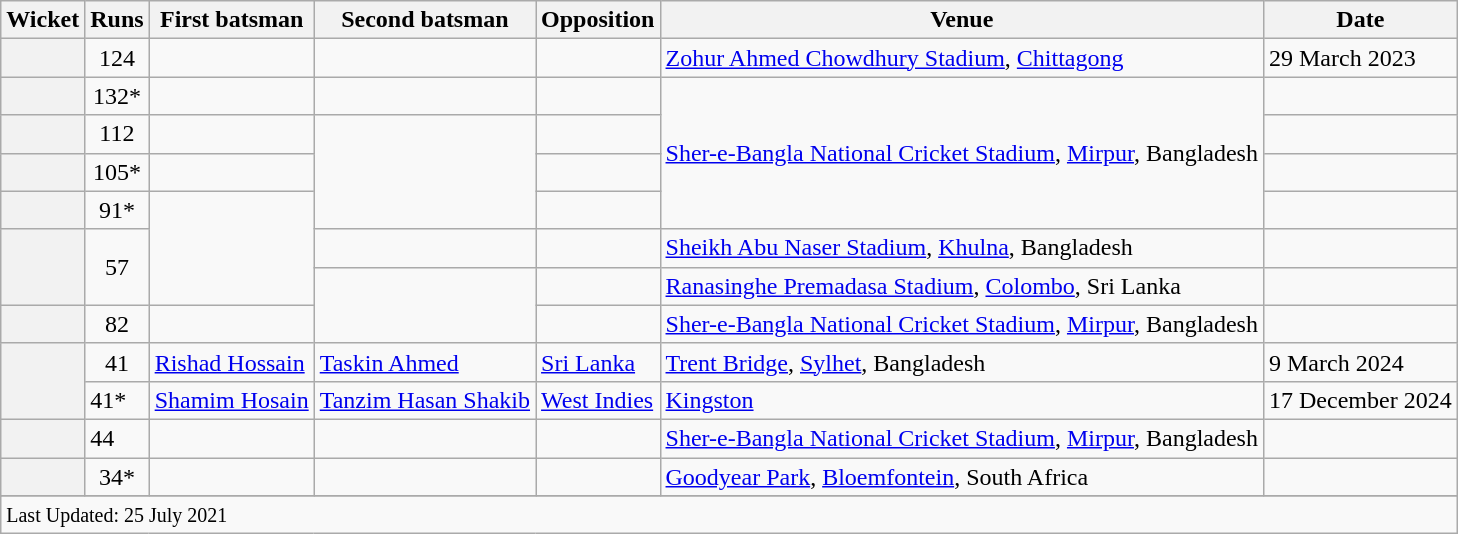<table class="wikitable plainrowheaders sortable">
<tr>
<th scope=col>Wicket</th>
<th scope=col>Runs</th>
<th scope=col>First batsman</th>
<th scope=col>Second batsman</th>
<th scope=col>Opposition</th>
<th scope=col>Venue</th>
<th scope=col>Date</th>
</tr>
<tr>
<th align=center></th>
<td scope=row style=text-align:center;>124</td>
<td></td>
<td></td>
<td></td>
<td><a href='#'>Zohur Ahmed Chowdhury Stadium</a>, <a href='#'>Chittagong</a></td>
<td>29 March 2023</td>
</tr>
<tr>
<th align=center></th>
<td scope=row style=text-align:center;>132*</td>
<td></td>
<td></td>
<td></td>
<td rowspan=4><a href='#'>Sher-e-Bangla National Cricket Stadium</a>, <a href='#'>Mirpur</a>, Bangladesh</td>
<td></td>
</tr>
<tr>
<th align=center></th>
<td scope=row style=text-align:center;>112</td>
<td></td>
<td rowspan=3></td>
<td></td>
<td></td>
</tr>
<tr>
<th align=center></th>
<td scope=row style=text-align:center;>105*</td>
<td></td>
<td></td>
<td></td>
</tr>
<tr>
<th align=center></th>
<td scope=row style=text-align:center;>91*</td>
<td rowspan=3></td>
<td></td>
<td></td>
</tr>
<tr>
<th align=center rowspan=2></th>
<td scope=row style=text-align:center; rowspan=2>57</td>
<td></td>
<td></td>
<td><a href='#'>Sheikh Abu Naser Stadium</a>, <a href='#'>Khulna</a>, Bangladesh</td>
<td></td>
</tr>
<tr>
<td rowspan=2></td>
<td></td>
<td><a href='#'>Ranasinghe Premadasa Stadium</a>, <a href='#'>Colombo</a>, Sri Lanka</td>
<td></td>
</tr>
<tr>
<th align=center></th>
<td scope=row style=text-align:center;>82</td>
<td></td>
<td></td>
<td><a href='#'>Sher-e-Bangla National Cricket Stadium</a>, <a href='#'>Mirpur</a>, Bangladesh</td>
<td></td>
</tr>
<tr>
<th align=center rowspan="2"></th>
<td scope="row" style="text-align:center;">41</td>
<td><a href='#'>Rishad Hossain</a></td>
<td><a href='#'>Taskin Ahmed</a></td>
<td><a href='#'>Sri Lanka</a></td>
<td><a href='#'>Trent Bridge</a>, <a href='#'>Sylhet</a>, Bangladesh</td>
<td>9 March 2024</td>
</tr>
<tr>
<td>41*</td>
<td><a href='#'>Shamim Hosain</a></td>
<td><a href='#'>Tanzim Hasan Shakib</a></td>
<td><a href='#'>West Indies</a></td>
<td><a href='#'>Kingston</a></td>
<td>17 December 2024</td>
</tr>
<tr>
<th align=center></th>
<td>44</td>
<td></td>
<td></td>
<td></td>
<td><a href='#'>Sher-e-Bangla National Cricket Stadium</a>, <a href='#'>Mirpur</a>, Bangladesh</td>
<td></td>
</tr>
<tr>
<th align=center></th>
<td scope=row style=text-align:center;>34*</td>
<td></td>
<td></td>
<td></td>
<td><a href='#'>Goodyear Park</a>, <a href='#'>Bloemfontein</a>, South Africa</td>
<td></td>
</tr>
<tr>
</tr>
<tr class=sortbottom>
<td colspan=7><small>Last Updated: 25 July 2021</small></td>
</tr>
</table>
